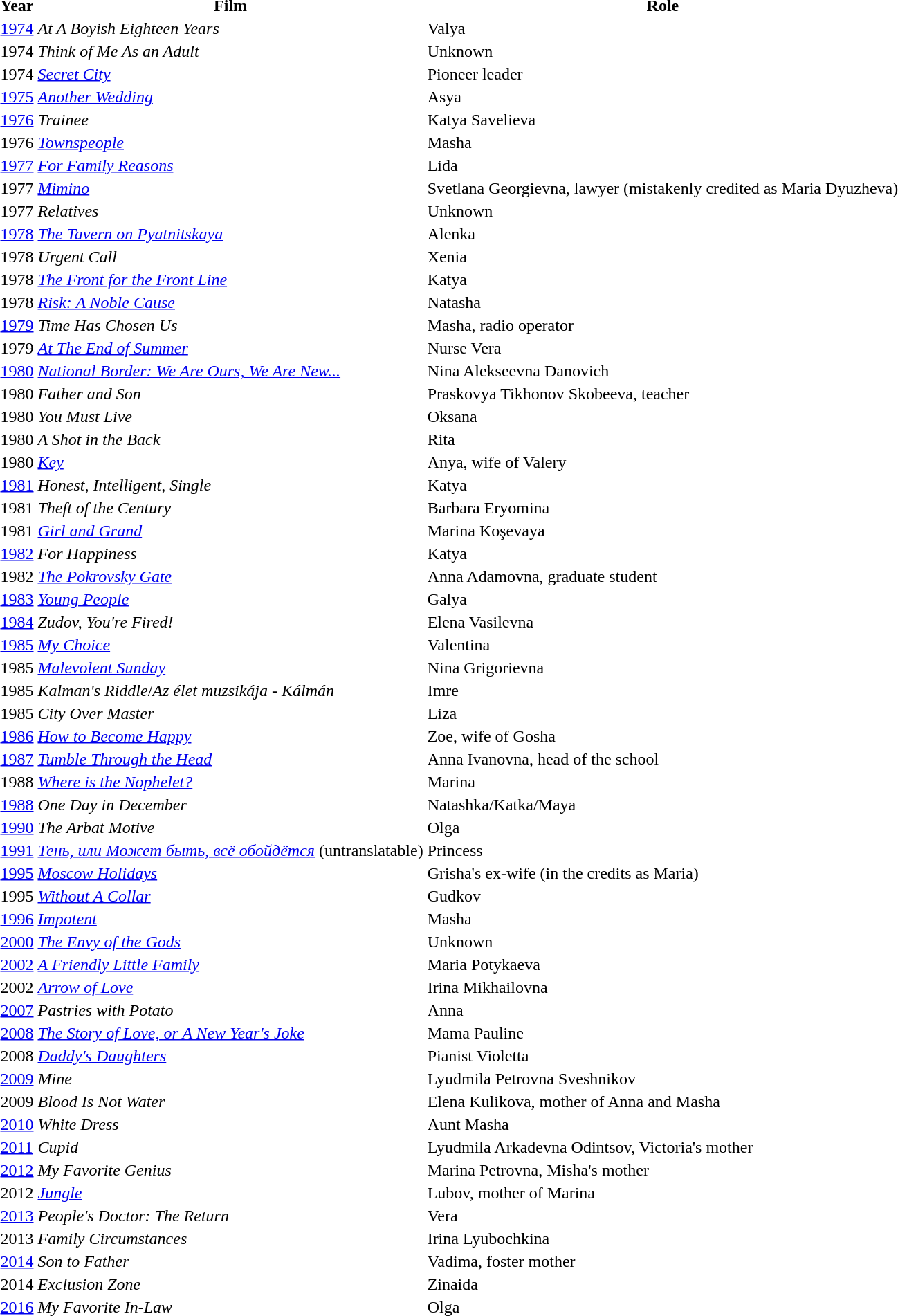<table>
<tr>
<th>Year</th>
<th>Film</th>
<th>Role</th>
</tr>
<tr>
<td><a href='#'>1974</a></td>
<td><em>At A Boyish Eighteen Years</em></td>
<td>Valya</td>
</tr>
<tr>
<td>1974</td>
<td><em>Think of Me As an Adult</em></td>
<td>Unknown</td>
</tr>
<tr>
<td>1974</td>
<td><a href='#'><em>Secret City</em></a></td>
<td>Pioneer leader</td>
</tr>
<tr>
<td><a href='#'>1975</a></td>
<td><a href='#'><em>Another Wedding</em></a></td>
<td>Asya</td>
</tr>
<tr>
<td><a href='#'>1976</a></td>
<td><em>Trainee</em></td>
<td>Katya Savelieva</td>
</tr>
<tr>
<td>1976</td>
<td><a href='#'><em>Townspeople</em></a></td>
<td>Masha</td>
</tr>
<tr>
<td><a href='#'>1977</a></td>
<td><a href='#'><em>For Family Reasons</em></a></td>
<td>Lida</td>
</tr>
<tr>
<td>1977</td>
<td><em><a href='#'>Mimino</a></em></td>
<td>Svetlana Georgievna, lawyer (mistakenly credited as Maria Dyuzheva)</td>
</tr>
<tr>
<td>1977</td>
<td><em>Relatives</em></td>
<td>Unknown</td>
</tr>
<tr>
<td><a href='#'>1978</a></td>
<td><em><a href='#'>The Tavern on Pyatnitskaya</a></em></td>
<td>Alenka</td>
</tr>
<tr>
<td>1978</td>
<td><em>Urgent Call</em></td>
<td>Xenia</td>
</tr>
<tr>
<td>1978</td>
<td><a href='#'><em>The Front for the Front Line</em></a></td>
<td>Katya</td>
</tr>
<tr>
<td>1978</td>
<td><a href='#'><em>Risk: A Noble Cause</em></a></td>
<td>Natasha</td>
</tr>
<tr>
<td><a href='#'>1979</a></td>
<td><em>Time Has Chosen Us</em></td>
<td>Masha, radio operator</td>
</tr>
<tr>
<td>1979</td>
<td><a href='#'><em>At The End of Summer</em></a></td>
<td>Nurse Vera</td>
</tr>
<tr>
<td><a href='#'>1980</a></td>
<td><a href='#'><em>National Border: We Are Ours, We Are New...</em></a></td>
<td>Nina Alekseevna Danovich</td>
</tr>
<tr>
<td>1980</td>
<td><em>Father and Son</em></td>
<td>Praskovya Tikhonov Skobeeva, teacher</td>
</tr>
<tr>
<td>1980</td>
<td><em>You Must Live</em></td>
<td>Oksana</td>
</tr>
<tr>
<td>1980</td>
<td><em>A Shot in the Back</em></td>
<td>Rita</td>
</tr>
<tr>
<td>1980</td>
<td><a href='#'><em>Key</em></a></td>
<td>Anya, wife of Valery</td>
</tr>
<tr>
<td><a href='#'>1981</a></td>
<td><em>Honest, Intelligent, Single</em></td>
<td>Katya</td>
</tr>
<tr>
<td>1981</td>
<td><em>Theft of the Century</em></td>
<td>Barbara Eryomina</td>
</tr>
<tr>
<td>1981</td>
<td><a href='#'><em>Girl and Grand</em></a></td>
<td>Marina Koşevaya</td>
</tr>
<tr>
<td><a href='#'>1982</a></td>
<td><em>For Happiness</em></td>
<td>Katya</td>
</tr>
<tr>
<td>1982</td>
<td><em><a href='#'>The Pokrovsky Gate</a></em></td>
<td>Anna Adamovna, graduate student</td>
</tr>
<tr>
<td><a href='#'>1983</a></td>
<td><a href='#'><em>Young People</em></a></td>
<td>Galya</td>
</tr>
<tr>
<td><a href='#'>1984</a></td>
<td><em>Zudov, You're Fired!</em></td>
<td>Elena Vasilevna</td>
</tr>
<tr>
<td><a href='#'>1985</a></td>
<td><a href='#'><em>My Choice</em></a></td>
<td>Valentina</td>
</tr>
<tr>
<td>1985</td>
<td><a href='#'><em>Malevolent Sunday</em></a></td>
<td>Nina Grigorievna</td>
</tr>
<tr>
<td>1985</td>
<td><em>Kalman's Riddle</em>/<em>Az élet muzsikája - Kálmán</em></td>
<td>Imre</td>
</tr>
<tr>
<td>1985</td>
<td><em>City Over Master</em></td>
<td>Liza</td>
</tr>
<tr>
<td><a href='#'>1986</a></td>
<td><em><a href='#'>How to Become Happy</a></em></td>
<td>Zoe, wife of Gosha</td>
</tr>
<tr>
<td><a href='#'>1987</a></td>
<td><a href='#'><em>Tumble Through the Head</em></a></td>
<td>Anna Ivanovna, head of the school</td>
</tr>
<tr>
<td>1988</td>
<td><em><a href='#'>Where is the Nophelet?</a></em></td>
<td>Marina</td>
</tr>
<tr>
<td><a href='#'>1988</a></td>
<td><em>One Day in December</em></td>
<td>Natashka/Katka/Maya</td>
</tr>
<tr>
<td><a href='#'>1990</a></td>
<td><em>The Arbat Motive</em></td>
<td>Olga</td>
</tr>
<tr>
<td><a href='#'>1991</a></td>
<td><a href='#'><em>Тень, или Может быть, всё обойдётся</em></a> (untranslatable)</td>
<td>Princess</td>
</tr>
<tr>
<td><a href='#'>1995</a></td>
<td><a href='#'><em>Moscow Holidays</em></a></td>
<td>Grisha's ex-wife (in the credits as Maria)</td>
</tr>
<tr>
<td>1995</td>
<td><a href='#'><em>Without A Collar</em></a></td>
<td>Gudkov</td>
</tr>
<tr>
<td><a href='#'>1996</a></td>
<td><a href='#'><em>Impotent</em></a></td>
<td>Masha</td>
</tr>
<tr>
<td><a href='#'>2000</a></td>
<td><a href='#'><em>The Envy of the Gods</em></a></td>
<td>Unknown</td>
</tr>
<tr>
<td><a href='#'>2002</a></td>
<td><a href='#'><em>A Friendly Little Family</em></a></td>
<td>Maria Potykaeva</td>
</tr>
<tr>
<td>2002</td>
<td><a href='#'><em>Arrow of Love</em></a></td>
<td>Irina Mikhailovna</td>
</tr>
<tr>
<td><a href='#'>2007</a></td>
<td><em>Pastries with Potato</em></td>
<td>Anna</td>
</tr>
<tr>
<td><a href='#'>2008</a></td>
<td><a href='#'><em>The Story of Love, or A New Year's Joke</em></a></td>
<td>Mama Pauline</td>
</tr>
<tr>
<td>2008</td>
<td><em><a href='#'>Daddy's Daughters</a></em></td>
<td>Pianist Violetta</td>
</tr>
<tr>
<td><a href='#'>2009</a></td>
<td><em>Mine</em></td>
<td>Lyudmila Petrovna Sveshnikov</td>
</tr>
<tr>
<td>2009</td>
<td><em>Blood Is Not Water</em></td>
<td>Elena Kulikova, mother of Anna and Masha</td>
</tr>
<tr>
<td><a href='#'>2010</a></td>
<td><em>White Dress</em></td>
<td>Aunt Masha</td>
</tr>
<tr>
<td><a href='#'>2011</a></td>
<td><em>Cupid</em></td>
<td>Lyudmila Arkadevna Odintsov, Victoria's mother</td>
</tr>
<tr>
<td><a href='#'>2012</a></td>
<td><em>My Favorite Genius</em></td>
<td>Marina Petrovna, Misha's mother</td>
</tr>
<tr>
<td>2012</td>
<td><a href='#'><em>Jungle</em></a></td>
<td>Lubov, mother of Marina</td>
</tr>
<tr>
<td><a href='#'>2013</a></td>
<td><em>People's Doctor: The Return</em></td>
<td>Vera</td>
</tr>
<tr>
<td>2013</td>
<td><em>Family Circumstances</em></td>
<td>Irina Lyubochkina</td>
</tr>
<tr>
<td><a href='#'>2014</a></td>
<td><em>Son to Father</em></td>
<td>Vadima, foster mother</td>
</tr>
<tr>
<td>2014</td>
<td><em>Exclusion Zone</em></td>
<td>Zinaida</td>
</tr>
<tr>
<td><a href='#'>2016</a></td>
<td><em>My Favorite In-Law</em></td>
<td>Olga</td>
</tr>
</table>
